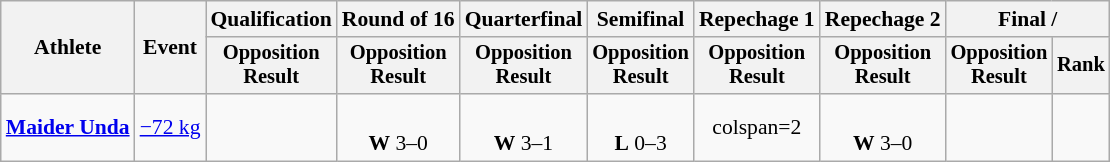<table class="wikitable" style="font-size:90%">
<tr>
<th rowspan=2>Athlete</th>
<th rowspan=2>Event</th>
<th>Qualification</th>
<th>Round of 16</th>
<th>Quarterfinal</th>
<th>Semifinal</th>
<th>Repechage 1</th>
<th>Repechage 2</th>
<th colspan=2>Final / </th>
</tr>
<tr style="font-size: 95%">
<th>Opposition<br>Result</th>
<th>Opposition<br>Result</th>
<th>Opposition<br>Result</th>
<th>Opposition<br>Result</th>
<th>Opposition<br>Result</th>
<th>Opposition<br>Result</th>
<th>Opposition<br>Result</th>
<th>Rank</th>
</tr>
<tr align=center>
<td align=left><strong><a href='#'>Maider Unda</a></strong></td>
<td align=left><a href='#'>−72 kg</a></td>
<td></td>
<td><br><strong>W</strong> 3–0 <sup></sup></td>
<td><br><strong>W</strong> 3–1 <sup></sup></td>
<td><br><strong>L</strong> 0–3 <sup></sup></td>
<td>colspan=2 </td>
<td><br><strong>W</strong> 3–0 <sup></sup></td>
<td></td>
</tr>
</table>
